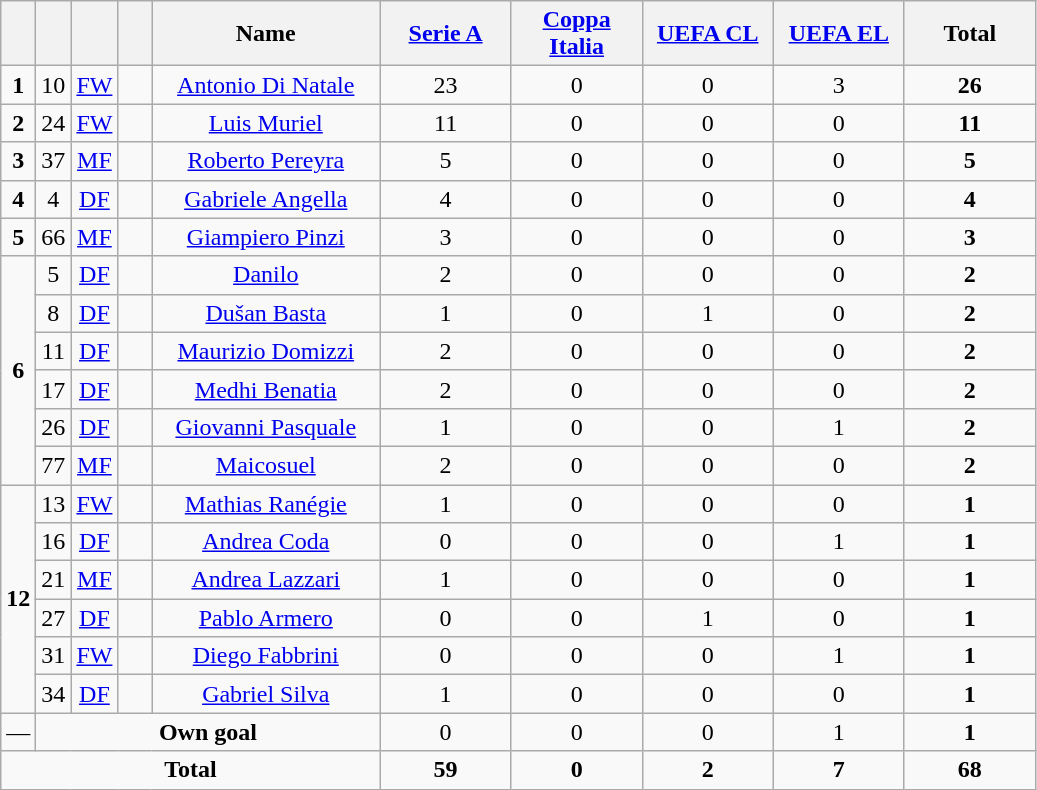<table class="wikitable" style="text-align:center">
<tr>
<th width=15></th>
<th width=15></th>
<th width=15></th>
<th width=15></th>
<th width=145>Name</th>
<th width=80><strong><a href='#'>Serie A</a></strong></th>
<th width=80><strong><a href='#'>Coppa Italia</a></strong></th>
<th width=80><strong><a href='#'>UEFA CL</a></strong></th>
<th width=80><strong><a href='#'>UEFA EL</a></strong></th>
<th width=80><strong>Total</strong></th>
</tr>
<tr>
<td><strong>1</strong></td>
<td>10</td>
<td><a href='#'>FW</a></td>
<td></td>
<td><a href='#'>Antonio Di Natale</a></td>
<td>23</td>
<td>0</td>
<td>0</td>
<td>3</td>
<td><strong>26</strong></td>
</tr>
<tr>
<td><strong>2</strong></td>
<td>24</td>
<td><a href='#'>FW</a></td>
<td></td>
<td><a href='#'>Luis Muriel</a></td>
<td>11</td>
<td>0</td>
<td>0</td>
<td>0</td>
<td><strong>11</strong></td>
</tr>
<tr>
<td><strong>3</strong></td>
<td>37</td>
<td><a href='#'>MF</a></td>
<td></td>
<td><a href='#'>Roberto Pereyra</a></td>
<td>5</td>
<td>0</td>
<td>0</td>
<td>0</td>
<td><strong>5</strong></td>
</tr>
<tr>
<td><strong>4</strong></td>
<td>4</td>
<td><a href='#'>DF</a></td>
<td></td>
<td><a href='#'>Gabriele Angella</a></td>
<td>4</td>
<td>0</td>
<td>0</td>
<td>0</td>
<td><strong>4</strong></td>
</tr>
<tr>
<td><strong>5</strong></td>
<td>66</td>
<td><a href='#'>MF</a></td>
<td></td>
<td><a href='#'>Giampiero Pinzi</a></td>
<td>3</td>
<td>0</td>
<td>0</td>
<td>0</td>
<td><strong>3</strong></td>
</tr>
<tr>
<td rowspan=6><strong>6</strong></td>
<td>5</td>
<td><a href='#'>DF</a></td>
<td></td>
<td><a href='#'>Danilo</a></td>
<td>2</td>
<td>0</td>
<td>0</td>
<td>0</td>
<td><strong>2</strong></td>
</tr>
<tr>
<td>8</td>
<td><a href='#'>DF</a></td>
<td></td>
<td><a href='#'>Dušan Basta</a></td>
<td>1</td>
<td>0</td>
<td>1</td>
<td>0</td>
<td><strong>2</strong></td>
</tr>
<tr>
<td>11</td>
<td><a href='#'>DF</a></td>
<td></td>
<td><a href='#'>Maurizio Domizzi</a></td>
<td>2</td>
<td>0</td>
<td>0</td>
<td>0</td>
<td><strong>2</strong></td>
</tr>
<tr>
<td>17</td>
<td><a href='#'>DF</a></td>
<td></td>
<td><a href='#'>Medhi Benatia</a></td>
<td>2</td>
<td>0</td>
<td>0</td>
<td>0</td>
<td><strong>2</strong></td>
</tr>
<tr>
<td>26</td>
<td><a href='#'>DF</a></td>
<td></td>
<td><a href='#'>Giovanni Pasquale</a></td>
<td>1</td>
<td>0</td>
<td>0</td>
<td>1</td>
<td><strong>2</strong></td>
</tr>
<tr>
<td>77</td>
<td><a href='#'>MF</a></td>
<td></td>
<td><a href='#'>Maicosuel</a></td>
<td>2</td>
<td>0</td>
<td>0</td>
<td>0</td>
<td><strong>2</strong></td>
</tr>
<tr>
<td rowspan=6><strong>12</strong></td>
<td>13</td>
<td><a href='#'>FW</a></td>
<td></td>
<td><a href='#'>Mathias Ranégie</a></td>
<td>1</td>
<td>0</td>
<td>0</td>
<td>0</td>
<td><strong>1</strong></td>
</tr>
<tr>
<td>16</td>
<td><a href='#'>DF</a></td>
<td></td>
<td><a href='#'>Andrea Coda</a></td>
<td>0</td>
<td>0</td>
<td>0</td>
<td>1</td>
<td><strong>1</strong></td>
</tr>
<tr>
<td>21</td>
<td><a href='#'>MF</a></td>
<td></td>
<td><a href='#'>Andrea Lazzari</a></td>
<td>1</td>
<td>0</td>
<td>0</td>
<td>0</td>
<td><strong>1</strong></td>
</tr>
<tr>
<td>27</td>
<td><a href='#'>DF</a></td>
<td></td>
<td><a href='#'>Pablo Armero</a></td>
<td>0</td>
<td>0</td>
<td>1</td>
<td>0</td>
<td><strong>1</strong></td>
</tr>
<tr>
<td>31</td>
<td><a href='#'>FW</a></td>
<td></td>
<td><a href='#'>Diego Fabbrini</a></td>
<td>0</td>
<td>0</td>
<td>0</td>
<td>1</td>
<td><strong>1</strong></td>
</tr>
<tr>
<td>34</td>
<td><a href='#'>DF</a></td>
<td></td>
<td><a href='#'>Gabriel Silva</a></td>
<td>1</td>
<td>0</td>
<td>0</td>
<td>0</td>
<td><strong>1</strong></td>
</tr>
<tr>
<td>—</td>
<td colspan=4><strong>Own goal</strong></td>
<td>0</td>
<td>0</td>
<td>0</td>
<td>1</td>
<td><strong>1</strong></td>
</tr>
<tr>
<td colspan=5><strong>Total</strong></td>
<td><strong>59</strong></td>
<td><strong>0</strong></td>
<td><strong>2</strong></td>
<td><strong>7</strong></td>
<td><strong>68</strong></td>
</tr>
</table>
